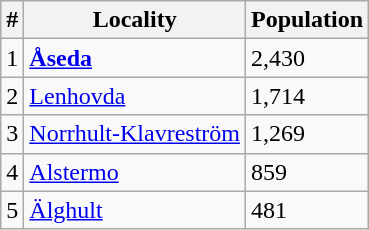<table class="wikitable">
<tr>
<th>#</th>
<th>Locality</th>
<th>Population</th>
</tr>
<tr>
<td>1</td>
<td><strong><a href='#'>Åseda</a></strong></td>
<td>2,430</td>
</tr>
<tr>
<td>2</td>
<td><a href='#'>Lenhovda</a></td>
<td>1,714</td>
</tr>
<tr>
<td>3</td>
<td><a href='#'>Norrhult-Klavreström</a></td>
<td>1,269</td>
</tr>
<tr>
<td>4</td>
<td><a href='#'>Alstermo</a></td>
<td>859</td>
</tr>
<tr>
<td>5</td>
<td><a href='#'>Älghult</a></td>
<td>481</td>
</tr>
</table>
